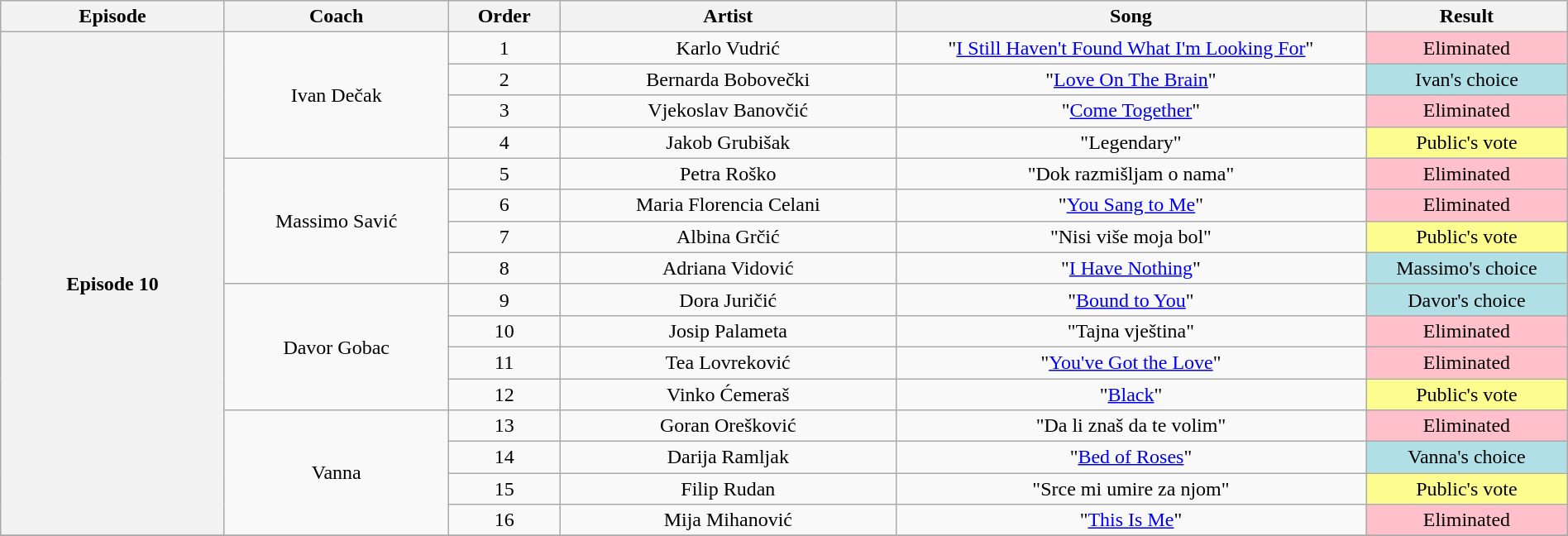<table class="wikitable" style="text-align:center; width:100%;">
<tr>
<th style="width:10%;">Episode</th>
<th style="width:10%;">Coach</th>
<th style="width:05%;">Order</th>
<th style="width:15%;">Artist</th>
<th style="width:21%;">Song</th>
<th style="width:9%;">Result</th>
</tr>
<tr>
<th rowspan="16" scope="row">Episode 10<br><small></small></th>
<td rowspan="4">Ivan Dečak</td>
<td>1</td>
<td>Karlo Vudrić</td>
<td>"<a href='#'>I Still Haven't Found What I'm Looking For</a>"</td>
<td style="background:pink;">Eliminated</td>
</tr>
<tr>
<td>2</td>
<td>Bernarda Bobovečki</td>
<td>"<a href='#'>Love On The Brain</a>"</td>
<td style="background:#B0E0E6;">Ivan's choice</td>
</tr>
<tr>
<td>3</td>
<td>Vjekoslav Banovčić</td>
<td>"<a href='#'>Come Together</a>"</td>
<td style="background:pink;">Eliminated</td>
</tr>
<tr>
<td>4</td>
<td>Jakob Grubišak</td>
<td>"Legendary"</td>
<td style="background:#fdfc8f;">Public's vote</td>
</tr>
<tr>
<td rowspan="4">Massimo Savić</td>
<td>5</td>
<td>Petra Roško</td>
<td>"Dok razmišljam o nama"</td>
<td style="background:pink;">Eliminated</td>
</tr>
<tr>
<td>6</td>
<td>Maria Florencia Celani</td>
<td>"<a href='#'>You Sang to Me</a>"</td>
<td style="background:pink;">Eliminated</td>
</tr>
<tr>
<td>7</td>
<td>Albina Grčić</td>
<td>"Nisi više moja bol"</td>
<td style="background:#fdfc8f;">Public's vote</td>
</tr>
<tr>
<td>8</td>
<td>Adriana Vidović</td>
<td>"<a href='#'>I Have Nothing</a>"</td>
<td style="background:#B0E0E6;">Massimo's choice</td>
</tr>
<tr>
<td rowspan="4">Davor Gobac</td>
<td>9</td>
<td>Dora Juričić</td>
<td>"<a href='#'>Bound to You</a>"</td>
<td style="background:#B0E0E6;">Davor's choice</td>
</tr>
<tr>
<td>10</td>
<td>Josip Palameta</td>
<td>"Tajna vještina"</td>
<td style="background:pink;">Eliminated</td>
</tr>
<tr>
<td>11</td>
<td>Tea Lovreković</td>
<td>"<a href='#'>You've Got the Love</a>"</td>
<td style="background:pink;">Eliminated</td>
</tr>
<tr>
<td>12</td>
<td>Vinko Ćemeraš</td>
<td>"<a href='#'>Black</a>"</td>
<td style="background:#fdfc8f;">Public's vote</td>
</tr>
<tr>
<td rowspan="4">Vanna</td>
<td>13</td>
<td>Goran Orešković</td>
<td>"Da li znaš da te volim"</td>
<td style="background:pink;">Eliminated</td>
</tr>
<tr>
<td>14</td>
<td>Darija Ramljak</td>
<td>"<a href='#'>Bed of Roses</a>"</td>
<td style="background:#B0E0E6;">Vanna's choice</td>
</tr>
<tr>
<td>15</td>
<td>Filip Rudan</td>
<td>"Srce mi umire za njom"</td>
<td style="background:#fdfc8f;">Public's vote</td>
</tr>
<tr>
<td>16</td>
<td>Mija Mihanović</td>
<td>"<a href='#'>This Is Me</a>"</td>
<td style="background:pink;">Eliminated</td>
</tr>
<tr>
</tr>
</table>
